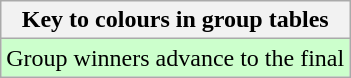<table class="wikitable">
<tr>
<th>Key to colours in group tables</th>
</tr>
<tr bgcolor=#ccffcc>
<td>Group winners advance to the final</td>
</tr>
</table>
